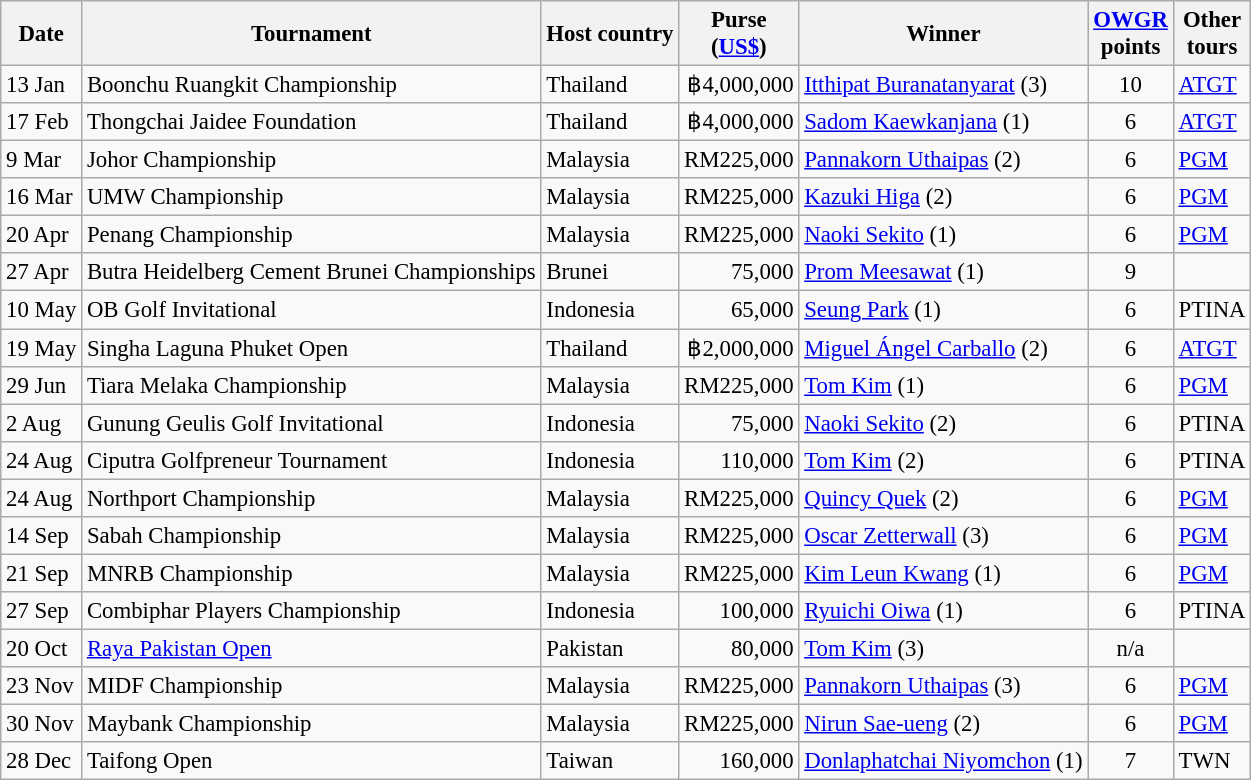<table class="wikitable" style="font-size:95%">
<tr>
<th>Date</th>
<th>Tournament</th>
<th>Host country</th>
<th>Purse<br>(<a href='#'>US$</a>)</th>
<th>Winner</th>
<th><a href='#'>OWGR</a><br>points</th>
<th>Other<br>tours</th>
</tr>
<tr>
<td>13 Jan</td>
<td>Boonchu Ruangkit Championship</td>
<td>Thailand</td>
<td align=right>฿4,000,000</td>
<td> <a href='#'>Itthipat Buranatanyarat</a> (3)</td>
<td align=center>10</td>
<td><a href='#'>ATGT</a></td>
</tr>
<tr>
<td>17 Feb</td>
<td>Thongchai Jaidee Foundation</td>
<td>Thailand</td>
<td align=right>฿4,000,000</td>
<td> <a href='#'>Sadom Kaewkanjana</a> (1)</td>
<td align=center>6</td>
<td><a href='#'>ATGT</a></td>
</tr>
<tr>
<td>9 Mar</td>
<td>Johor Championship</td>
<td>Malaysia</td>
<td align=right>RM225,000</td>
<td> <a href='#'>Pannakorn Uthaipas</a> (2)</td>
<td align=center>6</td>
<td><a href='#'>PGM</a></td>
</tr>
<tr>
<td>16 Mar</td>
<td>UMW Championship</td>
<td>Malaysia</td>
<td align=right>RM225,000</td>
<td> <a href='#'>Kazuki Higa</a> (2)</td>
<td align=center>6</td>
<td><a href='#'>PGM</a></td>
</tr>
<tr>
<td>20 Apr</td>
<td>Penang Championship</td>
<td>Malaysia</td>
<td align=right>RM225,000</td>
<td> <a href='#'>Naoki Sekito</a> (1)</td>
<td align=center>6</td>
<td><a href='#'>PGM</a></td>
</tr>
<tr>
<td>27 Apr</td>
<td>Butra Heidelberg Cement Brunei Championships</td>
<td>Brunei</td>
<td align=right>75,000</td>
<td> <a href='#'>Prom Meesawat</a> (1)</td>
<td align=center>9</td>
<td></td>
</tr>
<tr>
<td>10 May</td>
<td>OB Golf Invitational</td>
<td>Indonesia</td>
<td align=right>65,000</td>
<td> <a href='#'>Seung Park</a> (1)</td>
<td align=center>6</td>
<td>PTINA</td>
</tr>
<tr>
<td>19 May</td>
<td>Singha Laguna Phuket Open</td>
<td>Thailand</td>
<td align=right>฿2,000,000</td>
<td> <a href='#'>Miguel Ángel Carballo</a> (2)</td>
<td align=center>6</td>
<td><a href='#'>ATGT</a></td>
</tr>
<tr>
<td>29 Jun</td>
<td>Tiara Melaka Championship</td>
<td>Malaysia</td>
<td align=right>RM225,000</td>
<td> <a href='#'>Tom Kim</a> (1)</td>
<td align=center>6</td>
<td><a href='#'>PGM</a></td>
</tr>
<tr>
<td>2 Aug</td>
<td>Gunung Geulis Golf Invitational</td>
<td>Indonesia</td>
<td align=right>75,000</td>
<td> <a href='#'>Naoki Sekito</a> (2)</td>
<td align=center>6</td>
<td>PTINA</td>
</tr>
<tr>
<td>24 Aug</td>
<td>Ciputra Golfpreneur Tournament</td>
<td>Indonesia</td>
<td align=right>110,000</td>
<td> <a href='#'>Tom Kim</a> (2)</td>
<td align=center>6</td>
<td>PTINA</td>
</tr>
<tr>
<td>24 Aug</td>
<td>Northport Championship</td>
<td>Malaysia</td>
<td align=right>RM225,000</td>
<td> <a href='#'>Quincy Quek</a> (2)</td>
<td align=center>6</td>
<td><a href='#'>PGM</a></td>
</tr>
<tr>
<td>14 Sep</td>
<td>Sabah Championship</td>
<td>Malaysia</td>
<td align=right>RM225,000</td>
<td> <a href='#'>Oscar Zetterwall</a> (3)</td>
<td align=center>6</td>
<td><a href='#'>PGM</a></td>
</tr>
<tr>
<td>21 Sep</td>
<td>MNRB Championship</td>
<td>Malaysia</td>
<td align=right>RM225,000</td>
<td> <a href='#'>Kim Leun Kwang</a> (1)</td>
<td align=center>6</td>
<td><a href='#'>PGM</a></td>
</tr>
<tr>
<td>27 Sep</td>
<td>Combiphar Players Championship</td>
<td>Indonesia</td>
<td align=right>100,000</td>
<td> <a href='#'>Ryuichi Oiwa</a> (1)</td>
<td align=center>6</td>
<td>PTINA</td>
</tr>
<tr>
<td>20 Oct</td>
<td><a href='#'>Raya Pakistan Open</a></td>
<td>Pakistan</td>
<td align=right>80,000</td>
<td> <a href='#'>Tom Kim</a> (3)</td>
<td align=center>n/a</td>
<td></td>
</tr>
<tr>
<td>23 Nov</td>
<td>MIDF Championship</td>
<td>Malaysia</td>
<td align=right>RM225,000</td>
<td> <a href='#'>Pannakorn Uthaipas</a> (3)</td>
<td align=center>6</td>
<td><a href='#'>PGM</a></td>
</tr>
<tr>
<td>30 Nov</td>
<td>Maybank Championship</td>
<td>Malaysia</td>
<td align=right>RM225,000</td>
<td> <a href='#'>Nirun Sae-ueng</a> (2)</td>
<td align=center>6</td>
<td><a href='#'>PGM</a></td>
</tr>
<tr>
<td>28 Dec</td>
<td>Taifong Open</td>
<td>Taiwan</td>
<td align=right>160,000</td>
<td> <a href='#'>Donlaphatchai Niyomchon</a> (1)</td>
<td align=center>7</td>
<td>TWN</td>
</tr>
</table>
